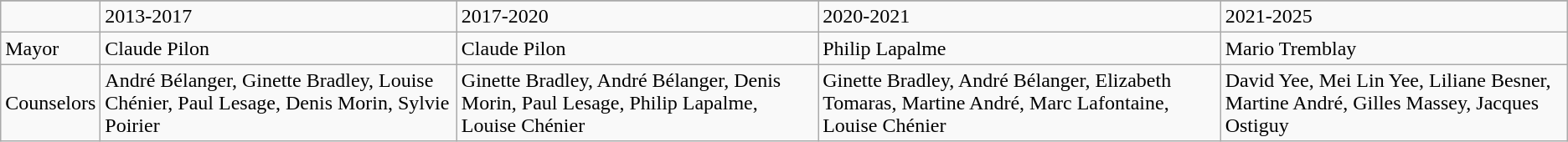<table class="wikitable">
<tr>
</tr>
<tr>
<td></td>
<td>2013-2017</td>
<td>2017-2020</td>
<td>2020-2021</td>
<td>2021-2025</td>
</tr>
<tr>
<td>Mayor</td>
<td>Claude Pilon</td>
<td>Claude Pilon</td>
<td>Philip Lapalme</td>
<td>Mario Tremblay</td>
</tr>
<tr>
<td>Counselors</td>
<td>André Bélanger, Ginette Bradley, Louise Chénier, Paul Lesage, Denis Morin, Sylvie Poirier</td>
<td>Ginette Bradley, André Bélanger, Denis Morin, Paul Lesage, Philip Lapalme, Louise Chénier</td>
<td>Ginette Bradley, André Bélanger, Elizabeth Tomaras, Martine André, Marc Lafontaine, Louise Chénier</td>
<td>David Yee, Mei Lin Yee, Liliane Besner, Martine André, Gilles Massey, Jacques Ostiguy</td>
</tr>
</table>
